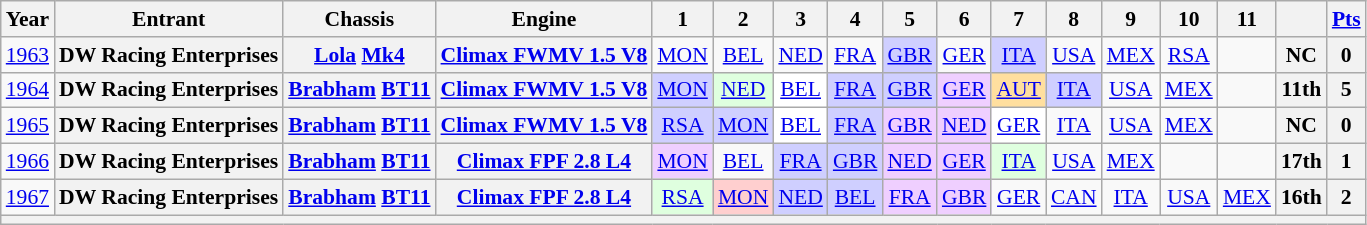<table class="wikitable" style="text-align:center; font-size:90%">
<tr>
<th>Year</th>
<th>Entrant</th>
<th>Chassis</th>
<th>Engine</th>
<th>1</th>
<th>2</th>
<th>3</th>
<th>4</th>
<th>5</th>
<th>6</th>
<th>7</th>
<th>8</th>
<th>9</th>
<th>10</th>
<th>11</th>
<th></th>
<th><a href='#'>Pts</a></th>
</tr>
<tr>
<td><a href='#'>1963</a></td>
<th>DW Racing Enterprises</th>
<th><a href='#'>Lola</a> <a href='#'>Mk4</a></th>
<th><a href='#'>Climax FWMV 1.5 V8</a></th>
<td><a href='#'>MON</a></td>
<td><a href='#'>BEL</a></td>
<td><a href='#'>NED</a></td>
<td><a href='#'>FRA</a></td>
<td style="background:#CFCFFF;"><a href='#'>GBR</a><br></td>
<td><a href='#'>GER</a></td>
<td style="background:#CFCFFF;"><a href='#'>ITA</a><br></td>
<td><a href='#'>USA</a></td>
<td><a href='#'>MEX</a></td>
<td><a href='#'>RSA</a></td>
<td></td>
<th>NC</th>
<th>0</th>
</tr>
<tr>
<td><a href='#'>1964</a></td>
<th>DW Racing Enterprises</th>
<th><a href='#'>Brabham</a> <a href='#'>BT11</a></th>
<th><a href='#'>Climax FWMV 1.5 V8</a></th>
<td style="background:#CFCFFF;"><a href='#'>MON</a><br></td>
<td style="background:#DFFFDF;"><a href='#'>NED</a><br></td>
<td style="background:#ffffff;"><a href='#'>BEL</a><br></td>
<td style="background:#CFCFFF;"><a href='#'>FRA</a><br></td>
<td style="background:#CFCFFF;"><a href='#'>GBR</a><br></td>
<td style="background:#EFCFFF;"><a href='#'>GER</a><br></td>
<td style="background:#FFDF9F;"><a href='#'>AUT</a><br></td>
<td style="background:#CFCFFF;"><a href='#'>ITA</a><br></td>
<td><a href='#'>USA</a></td>
<td><a href='#'>MEX</a></td>
<td></td>
<th>11th</th>
<th>5</th>
</tr>
<tr>
<td><a href='#'>1965</a></td>
<th>DW Racing Enterprises</th>
<th><a href='#'>Brabham</a> <a href='#'>BT11</a></th>
<th><a href='#'>Climax FWMV 1.5 V8</a></th>
<td style="background:#CFCFFF;"><a href='#'>RSA</a><br></td>
<td style="background:#CFCFFF;"><a href='#'>MON</a><br></td>
<td style="background:#ffffff;"><a href='#'>BEL</a><br></td>
<td style="background:#CFCFFF;"><a href='#'>FRA</a><br></td>
<td style="background:#EFCFFF;"><a href='#'>GBR</a><br></td>
<td style="background:#EFCFFF;"><a href='#'>NED</a><br></td>
<td style="background:#ffffff;"><a href='#'>GER</a><br></td>
<td><a href='#'>ITA</a></td>
<td><a href='#'>USA</a></td>
<td><a href='#'>MEX</a></td>
<td></td>
<th>NC</th>
<th>0</th>
</tr>
<tr>
<td><a href='#'>1966</a></td>
<th>DW Racing Enterprises</th>
<th><a href='#'>Brabham</a> <a href='#'>BT11</a></th>
<th><a href='#'>Climax FPF 2.8 L4</a></th>
<td style="background:#EFCFFF;"><a href='#'>MON</a><br></td>
<td><a href='#'>BEL</a></td>
<td style="background:#CFCFFF;"><a href='#'>FRA</a><br></td>
<td style="background:#CFCFFF;"><a href='#'>GBR</a><br></td>
<td style="background:#EFCFFF;"><a href='#'>NED</a><br></td>
<td style="background:#EFCFFF;"><a href='#'>GER</a><br></td>
<td style="background:#DFFFDF;"><a href='#'>ITA</a><br></td>
<td><a href='#'>USA</a></td>
<td><a href='#'>MEX</a></td>
<td></td>
<td></td>
<th>17th</th>
<th>1</th>
</tr>
<tr>
<td><a href='#'>1967</a></td>
<th>DW Racing Enterprises</th>
<th><a href='#'>Brabham</a> <a href='#'>BT11</a></th>
<th><a href='#'>Climax FPF 2.8 L4</a></th>
<td style="background:#DFFFDF;"><a href='#'>RSA</a><br></td>
<td style="background:#FFCFCF;"><a href='#'>MON</a><br></td>
<td style="background:#CFCFFF;"><a href='#'>NED</a><br></td>
<td style="background:#CFCFFF;"><a href='#'>BEL</a><br></td>
<td style="background:#EFCFFF;"><a href='#'>FRA</a><br></td>
<td style="background:#EFCFFF;"><a href='#'>GBR</a><br></td>
<td><a href='#'>GER</a></td>
<td><a href='#'>CAN</a></td>
<td><a href='#'>ITA</a></td>
<td><a href='#'>USA</a></td>
<td><a href='#'>MEX</a></td>
<th>16th</th>
<th>2</th>
</tr>
<tr>
<th colspan="17"></th>
</tr>
</table>
